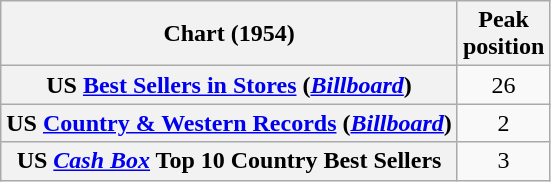<table class="wikitable sortable plainrowheaders" style="text-align:center">
<tr>
<th>Chart (1954)</th>
<th>Peak<br>position</th>
</tr>
<tr>
<th scope="row">US <a href='#'>Best Sellers in Stores</a> (<em><a href='#'>Billboard</a></em>)</th>
<td>26</td>
</tr>
<tr>
<th scope="row">US <a href='#'>Country & Western Records</a> (<em><a href='#'>Billboard</a></em>)</th>
<td>2</td>
</tr>
<tr>
<th scope="row">US <a href='#'><em>Cash Box</em></a> Top 10 Country Best Sellers</th>
<td>3</td>
</tr>
</table>
